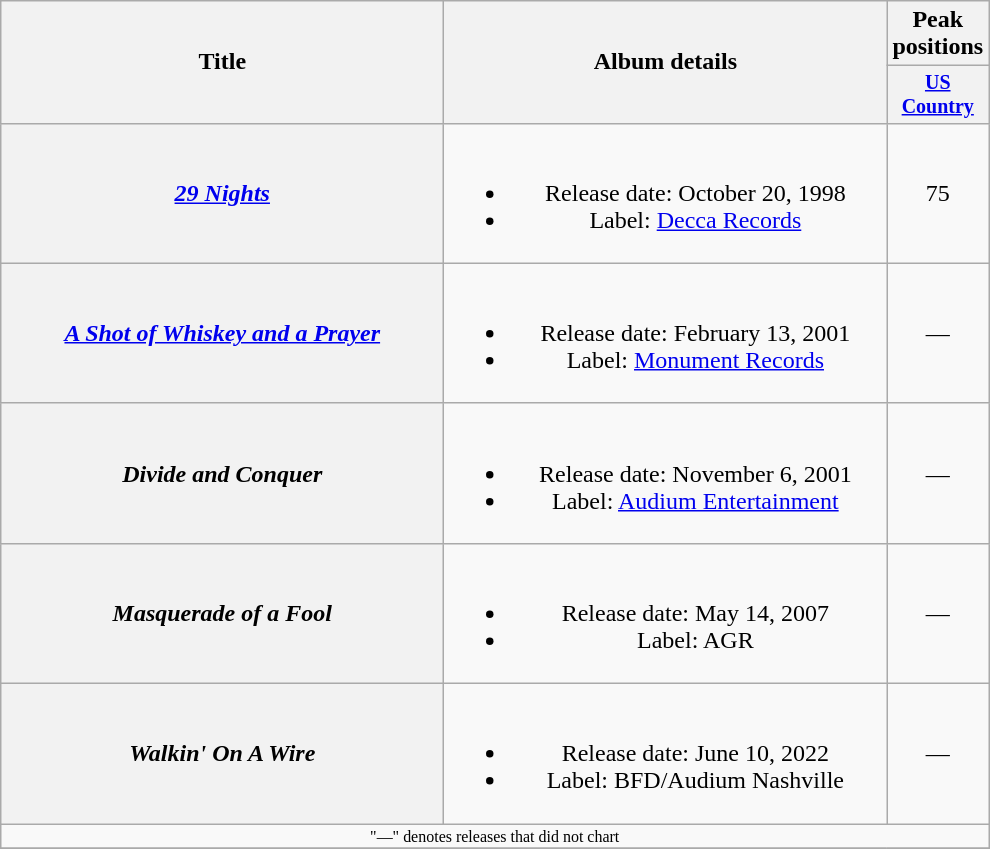<table class="wikitable plainrowheaders" style="text-align:center;">
<tr>
<th rowspan="2" style="width:18em;">Title</th>
<th rowspan="2" style="width:18em;">Album details</th>
<th colspan="1">Peak positions</th>
</tr>
<tr style="font-size:smaller;">
<th width="60"><a href='#'>US Country</a></th>
</tr>
<tr>
<th scope="row"><em><a href='#'>29 Nights</a></em></th>
<td><br><ul><li>Release date: October 20, 1998</li><li>Label: <a href='#'>Decca Records</a></li></ul></td>
<td>75</td>
</tr>
<tr>
<th scope="row"><em><a href='#'>A Shot of Whiskey and a Prayer</a></em></th>
<td><br><ul><li>Release date: February 13, 2001</li><li>Label: <a href='#'>Monument Records</a></li></ul></td>
<td>—</td>
</tr>
<tr>
<th scope="row"><em>Divide and Conquer</em></th>
<td><br><ul><li>Release date: November 6, 2001</li><li>Label: <a href='#'>Audium Entertainment</a></li></ul></td>
<td>—</td>
</tr>
<tr>
<th scope="row"><em>Masquerade of a Fool</em></th>
<td><br><ul><li>Release date: May 14, 2007</li><li>Label: AGR</li></ul></td>
<td>—</td>
</tr>
<tr>
<th scope="row"><em>Walkin' On A Wire</em></th>
<td><br><ul><li>Release date: June 10, 2022</li><li>Label: BFD/Audium Nashville</li></ul></td>
<td>—</td>
</tr>
<tr>
<td colspan="3" style="font-size:8pt">"—" denotes releases that did not chart</td>
</tr>
<tr>
</tr>
</table>
